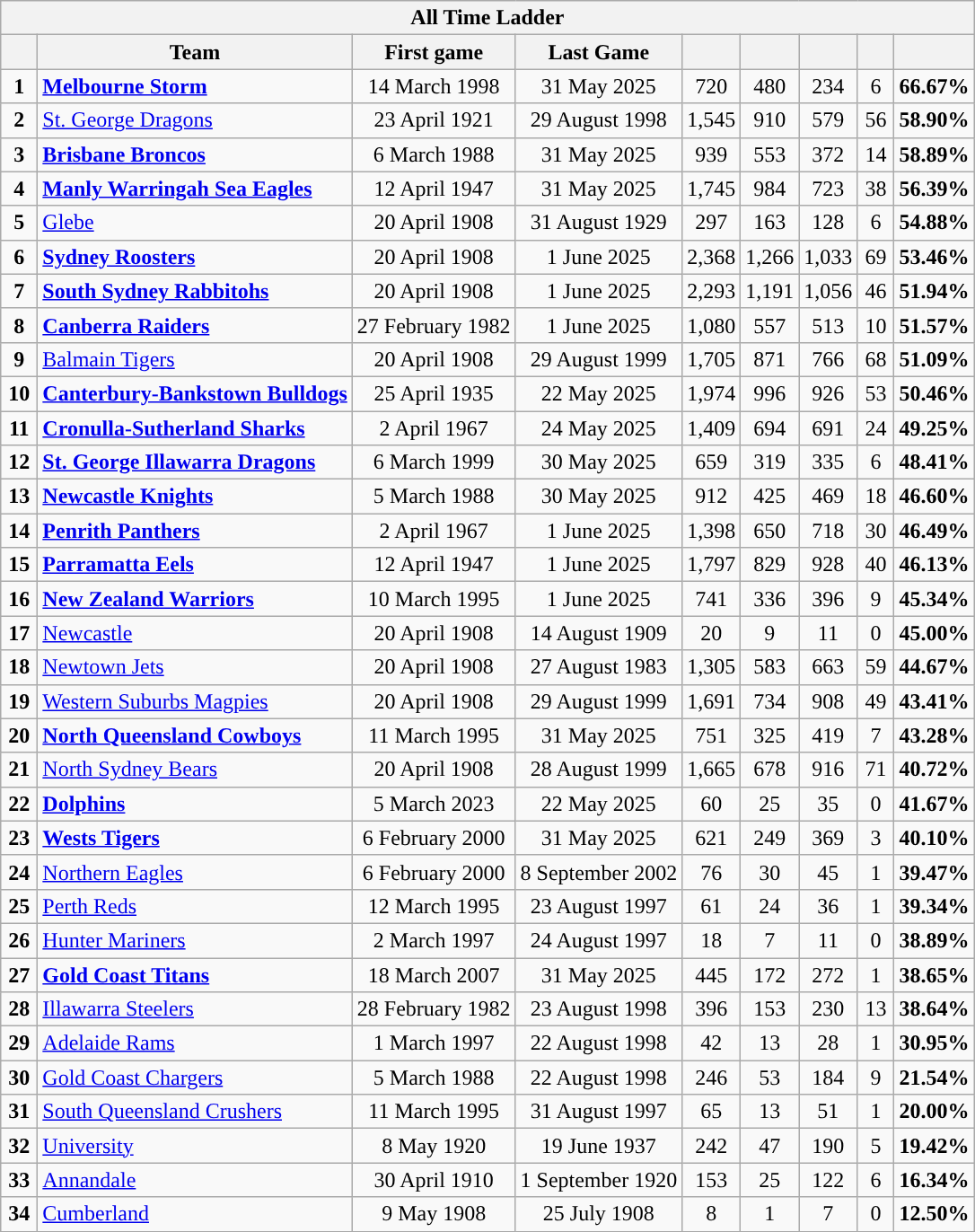<table class="wikitable sortable" style="text-align:center;">
<tr>
<th colspan="9">All Time Ladder</th>
</tr>
<tr>
<th width="20"></th>
<th>Team</th>
<th>First game</th>
<th>Last Game</th>
<th width="20"></th>
<th width="20"></th>
<th width="20"></th>
<th width="20"></th>
<th width="20"></th>
</tr>
<tr style="background:">
<td><strong>1</strong></td>
<td style="text-align:left;"> <strong><a href='#'>Melbourne Storm</a></strong></td>
<td>14 March 1998</td>
<td>31 May 2025</td>
<td>720</td>
<td>480</td>
<td>234</td>
<td>6</td>
<td><strong>66.67%</strong></td>
</tr>
<tr style="background:">
<td><strong>2</strong></td>
<td style="text-align:left;"> <a href='#'>St. George Dragons</a></td>
<td>23 April 1921</td>
<td>29 August 1998</td>
<td>1,545</td>
<td>910</td>
<td>579</td>
<td>56</td>
<td><strong>58.90%</strong></td>
</tr>
<tr style="background:">
<td><strong>3</strong></td>
<td style="text-align:left;"> <strong><a href='#'>Brisbane Broncos</a></strong></td>
<td>6 March 1988</td>
<td>31 May 2025</td>
<td>939</td>
<td>553</td>
<td>372</td>
<td>14</td>
<td><strong>58.89%</strong></td>
</tr>
<tr style="background:">
<td><strong>4</strong></td>
<td style="text-align:left;"> <strong><a href='#'>Manly Warringah Sea Eagles</a></strong></td>
<td>12 April 1947</td>
<td>31 May 2025</td>
<td>1,745</td>
<td>984</td>
<td>723</td>
<td>38</td>
<td><strong>56.39%</strong></td>
</tr>
<tr style="background:">
<td><strong>5</strong></td>
<td style="text-align:left;"> <a href='#'>Glebe</a></td>
<td>20 April 1908</td>
<td>31 August 1929</td>
<td>297</td>
<td>163</td>
<td>128</td>
<td>6</td>
<td><strong>54.88%</strong></td>
</tr>
<tr style="background:">
<td><strong>6</strong></td>
<td style="text-align:left;"> <strong><a href='#'>Sydney Roosters</a></strong></td>
<td>20 April 1908</td>
<td>1 June 2025</td>
<td>2,368</td>
<td>1,266</td>
<td>1,033</td>
<td>69</td>
<td><strong>53.46%</strong></td>
</tr>
<tr style="background:">
<td><strong>7</strong></td>
<td style="text-align:left;"> <strong><a href='#'>South Sydney Rabbitohs</a></strong></td>
<td>20 April 1908</td>
<td>1 June 2025</td>
<td>2,293</td>
<td>1,191</td>
<td>1,056</td>
<td>46</td>
<td><strong>51.94%</strong></td>
</tr>
<tr style="background:">
<td><strong>8</strong></td>
<td style="text-align:left;"> <strong><a href='#'>Canberra Raiders</a></strong></td>
<td>27 February 1982</td>
<td>1 June 2025</td>
<td>1,080</td>
<td>557</td>
<td>513</td>
<td>10</td>
<td><strong>51.57%</strong></td>
</tr>
<tr style="background:">
<td><strong>9</strong></td>
<td style="text-align:left;"> <a href='#'>Balmain Tigers</a></td>
<td>20 April 1908</td>
<td>29 August 1999</td>
<td>1,705</td>
<td>871</td>
<td>766</td>
<td>68</td>
<td><strong>51.09%</strong></td>
</tr>
<tr style="background:">
<td><strong>10</strong></td>
<td style="text-align:left;"> <strong><a href='#'>Canterbury-Bankstown Bulldogs</a></strong></td>
<td>25 April 1935</td>
<td>22 May 2025</td>
<td>1,974</td>
<td>996</td>
<td>926</td>
<td>53</td>
<td><strong>50.46%</strong></td>
</tr>
<tr style="background:">
<td><strong>11</strong></td>
<td style="text-align:left;"> <strong><a href='#'>Cronulla-Sutherland Sharks</a></strong></td>
<td>2 April 1967</td>
<td>24 May 2025</td>
<td>1,409</td>
<td>694</td>
<td>691</td>
<td>24</td>
<td><strong>49.25%</strong></td>
</tr>
<tr style="background:">
<td><strong>12</strong></td>
<td style="text-align:left;"> <strong><a href='#'>St. George Illawarra Dragons</a></strong></td>
<td>6 March 1999</td>
<td>30 May 2025</td>
<td>659</td>
<td>319</td>
<td>335</td>
<td>6</td>
<td><strong>48.41%</strong></td>
</tr>
<tr style="background:">
<td><strong>13</strong></td>
<td style="text-align:left;"> <strong><a href='#'>Newcastle Knights</a></strong></td>
<td>5 March 1988</td>
<td>30 May 2025</td>
<td>912</td>
<td>425</td>
<td>469</td>
<td>18</td>
<td><strong>46.60%</strong></td>
</tr>
<tr style="background:">
<td><strong>14</strong></td>
<td style="text-align:left;"> <strong><a href='#'>Penrith Panthers</a></strong></td>
<td>2 April 1967</td>
<td>1 June 2025</td>
<td>1,398</td>
<td>650</td>
<td>718</td>
<td>30</td>
<td><strong>46.49%</strong></td>
</tr>
<tr style="background:">
<td><strong>15</strong></td>
<td style="text-align:left;"> <strong><a href='#'>Parramatta Eels</a></strong></td>
<td>12 April 1947</td>
<td>1 June 2025</td>
<td>1,797</td>
<td>829</td>
<td>928</td>
<td>40</td>
<td><strong>46.13%</strong></td>
</tr>
<tr style="background:">
<td><strong>16</strong></td>
<td style="text-align:left;"> <strong><a href='#'>New Zealand Warriors</a></strong></td>
<td>10 March 1995</td>
<td>1 June 2025</td>
<td>741</td>
<td>336</td>
<td>396</td>
<td>9</td>
<td><strong>45.34%</strong></td>
</tr>
<tr style="background:">
<td><strong>17</strong></td>
<td style="text-align:left;"> <a href='#'>Newcastle</a></td>
<td>20 April 1908</td>
<td>14 August 1909</td>
<td>20</td>
<td>9</td>
<td>11</td>
<td>0</td>
<td><strong>45.00%</strong></td>
</tr>
<tr style="background:">
<td><strong>18</strong></td>
<td style="text-align:left;"> <a href='#'>Newtown Jets</a></td>
<td>20 April 1908</td>
<td>27 August 1983</td>
<td>1,305</td>
<td>583</td>
<td>663</td>
<td>59</td>
<td><strong>44.67%</strong></td>
</tr>
<tr style="background:">
<td><strong>19</strong></td>
<td style="text-align:left;"> <a href='#'>Western Suburbs Magpies</a></td>
<td>20 April 1908</td>
<td>29 August 1999</td>
<td>1,691</td>
<td>734</td>
<td>908</td>
<td>49</td>
<td><strong>43.41%</strong></td>
</tr>
<tr style="background:">
<td><strong>20</strong></td>
<td style="text-align:left;"> <strong><a href='#'>North Queensland Cowboys</a></strong></td>
<td>11 March 1995</td>
<td>31 May 2025</td>
<td>751</td>
<td>325</td>
<td>419</td>
<td>7</td>
<td><strong>43.28%</strong></td>
</tr>
<tr style="background:">
<td><strong>21</strong></td>
<td style="text-align:left;"> <a href='#'>North Sydney Bears</a></td>
<td>20 April 1908</td>
<td>28 August 1999</td>
<td>1,665</td>
<td>678</td>
<td>916</td>
<td>71</td>
<td><strong>40.72%</strong></td>
</tr>
<tr style="background:">
<td><strong>22</strong></td>
<td style="text-align:left;"> <strong><a href='#'>Dolphins</a></strong></td>
<td>5 March 2023</td>
<td>22 May 2025</td>
<td>60</td>
<td>25</td>
<td>35</td>
<td>0</td>
<td><strong>41.67%</strong></td>
</tr>
<tr style="background:">
<td><strong>23</strong></td>
<td style="text-align:left;"> <strong><a href='#'>Wests Tigers</a></strong></td>
<td>6 February 2000</td>
<td>31 May 2025</td>
<td>621</td>
<td>249</td>
<td>369</td>
<td>3</td>
<td><strong>40.10%</strong></td>
</tr>
<tr style="background:">
<td><strong>24</strong></td>
<td style="text-align:left;"> <a href='#'>Northern Eagles</a></td>
<td>6 February 2000</td>
<td>8 September 2002</td>
<td>76</td>
<td>30</td>
<td>45</td>
<td>1</td>
<td><strong>39.47%</strong></td>
</tr>
<tr style="background:">
<td><strong>25</strong></td>
<td style="text-align:left;"> <a href='#'>Perth Reds</a></td>
<td>12 March 1995</td>
<td>23 August 1997</td>
<td>61</td>
<td>24</td>
<td>36</td>
<td>1</td>
<td><strong>39.34%</strong></td>
</tr>
<tr style="background:">
<td><strong>26</strong></td>
<td style="text-align:left;"> <a href='#'>Hunter Mariners</a></td>
<td>2 March 1997</td>
<td>24 August 1997</td>
<td>18</td>
<td>7</td>
<td>11</td>
<td>0</td>
<td><strong>38.89%</strong></td>
</tr>
<tr style="background:">
<td><strong>27</strong></td>
<td style="text-align:left;"> <strong><a href='#'>Gold Coast Titans</a></strong></td>
<td>18 March 2007</td>
<td>31 May 2025</td>
<td>445</td>
<td>172</td>
<td>272</td>
<td>1</td>
<td><strong>38.65%</strong></td>
</tr>
<tr style="background:">
<td><strong>28</strong></td>
<td style="text-align:left;"> <a href='#'>Illawarra Steelers</a></td>
<td>28 February 1982</td>
<td>23 August 1998</td>
<td>396</td>
<td>153</td>
<td>230</td>
<td>13</td>
<td><strong>38.64%</strong></td>
</tr>
<tr style="background:">
<td><strong>29</strong></td>
<td style="text-align:left;"> <a href='#'>Adelaide Rams</a></td>
<td>1 March 1997</td>
<td>22 August 1998</td>
<td>42</td>
<td>13</td>
<td>28</td>
<td>1</td>
<td><strong>30.95%</strong></td>
</tr>
<tr style="background:">
<td><strong>30</strong></td>
<td style="text-align:left;"> <a href='#'>Gold Coast Chargers</a></td>
<td>5 March 1988</td>
<td>22 August 1998</td>
<td>246</td>
<td>53</td>
<td>184</td>
<td>9</td>
<td><strong>21.54%</strong></td>
</tr>
<tr style="background:">
<td><strong>31</strong></td>
<td style="text-align:left;"> <a href='#'>South Queensland Crushers</a></td>
<td>11 March 1995</td>
<td>31 August 1997</td>
<td>65</td>
<td>13</td>
<td>51</td>
<td>1</td>
<td><strong>20.00%</strong></td>
</tr>
<tr style="background:">
<td><strong>32</strong></td>
<td style="text-align:left;"> <a href='#'>University</a></td>
<td>8 May 1920</td>
<td>19 June 1937</td>
<td>242</td>
<td>47</td>
<td>190</td>
<td>5</td>
<td><strong>19.42%</strong></td>
</tr>
<tr style="background:">
<td><strong>33</strong></td>
<td style="text-align:left;"> <a href='#'>Annandale</a></td>
<td>30 April 1910</td>
<td>1 September 1920</td>
<td>153</td>
<td>25</td>
<td>122</td>
<td>6</td>
<td><strong>16.34%</strong></td>
</tr>
<tr style="background:">
<td><strong>34</strong></td>
<td style="text-align:left;"> <a href='#'>Cumberland</a></td>
<td>9 May 1908</td>
<td>25 July 1908</td>
<td>8</td>
<td>1</td>
<td>7</td>
<td>0</td>
<td><strong>12.50%</strong></td>
</tr>
<tr style="background:">
</tr>
</table>
